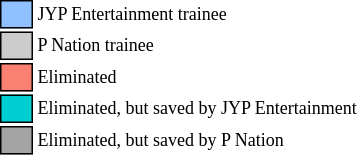<table class="toccolours" style="font-size: 75%; white-space: nowrap;">
<tr>
<td style="background:#90C0FF; border: 1px solid black;">      </td>
<td>JYP Entertainment trainee</td>
</tr>
<tr>
<td style="background:#CCCCCC; border: 1px solid black;">      </td>
<td>P Nation trainee</td>
</tr>
<tr>
<td style="background:salmon; border: 1px solid black;">      </td>
<td>Eliminated</td>
</tr>
<tr>
<td style="background:#00CED1; border: 1px solid black;">      </td>
<td>Eliminated, but saved by JYP Entertainment</td>
</tr>
<tr>
<td style="background:#A4A4A4; border: 1px solid black;">      </td>
<td>Eliminated, but saved by P Nation</td>
</tr>
<tr>
</tr>
</table>
